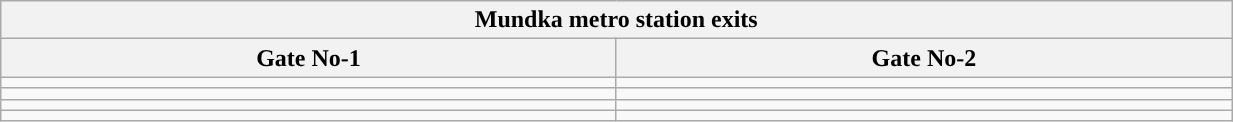<table class="wikitable" style="text-align: center;" width="65%">
<tr>
<th align="center" colspan="5" style="background:#"><span>Mundka metro station exits</span></th>
</tr>
<tr>
<th style="width:5%;">Gate No-1</th>
<th style="width:5%;">Gate No-2</th>
</tr>
<tr>
<td></td>
<td></td>
</tr>
<tr>
<td></td>
<td></td>
</tr>
<tr>
<td></td>
<td></td>
</tr>
<tr>
<td></td>
<td></td>
</tr>
</table>
